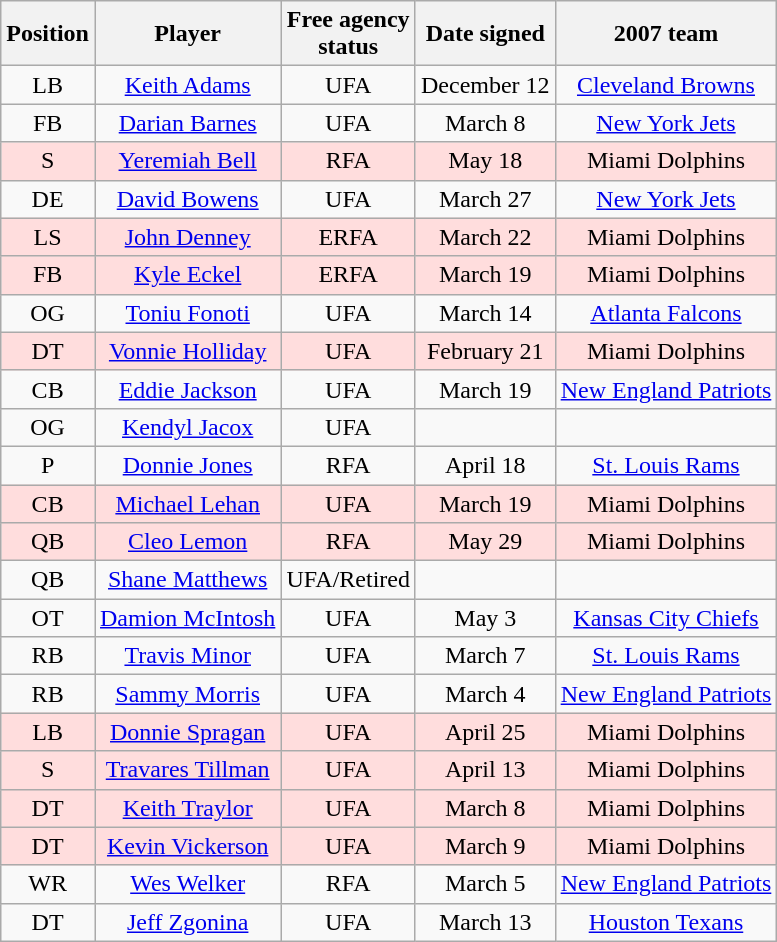<table class="wikitable">
<tr>
<th>Position</th>
<th>Player</th>
<th>Free agency<br>status</th>
<th>Date signed</th>
<th>2007 team</th>
</tr>
<tr style="background:#ffddoo; text-align:center;">
<td>LB</td>
<td><a href='#'>Keith Adams</a></td>
<td>UFA</td>
<td>December 12</td>
<td><a href='#'>Cleveland Browns</a></td>
</tr>
<tr style="background:#ffddoo; text-align:center;">
<td>FB</td>
<td><a href='#'>Darian Barnes</a></td>
<td>UFA</td>
<td>March 8</td>
<td><a href='#'>New York Jets</a></td>
</tr>
<tr style="background:#fdd; text-align:center;">
<td>S</td>
<td><a href='#'>Yeremiah Bell</a></td>
<td>RFA</td>
<td>May 18</td>
<td>Miami Dolphins</td>
</tr>
<tr style="background:#ffddoo; text-align:center;">
<td>DE</td>
<td><a href='#'>David Bowens</a></td>
<td>UFA</td>
<td>March 27</td>
<td><a href='#'>New York Jets</a></td>
</tr>
<tr style="background:#fdd; text-align:center;">
<td>LS</td>
<td><a href='#'>John Denney</a></td>
<td>ERFA</td>
<td>March 22</td>
<td>Miami Dolphins</td>
</tr>
<tr style="background:#fdd; text-align:center;">
<td>FB</td>
<td><a href='#'>Kyle Eckel</a></td>
<td>ERFA</td>
<td>March 19</td>
<td>Miami Dolphins</td>
</tr>
<tr style="background:#ffddoo; text-align:center;">
<td>OG</td>
<td><a href='#'>Toniu Fonoti</a></td>
<td>UFA</td>
<td>March 14</td>
<td><a href='#'>Atlanta Falcons</a></td>
</tr>
<tr style="background:#fdd; text-align:center;">
<td>DT</td>
<td><a href='#'>Vonnie Holliday</a></td>
<td>UFA</td>
<td>February 21</td>
<td>Miami Dolphins</td>
</tr>
<tr style="background:#ffddoo; text-align:center;">
<td>CB</td>
<td><a href='#'>Eddie Jackson</a></td>
<td>UFA</td>
<td>March 19</td>
<td><a href='#'>New England Patriots</a></td>
</tr>
<tr style="background:#ffddoo; text-align:center;">
<td>OG</td>
<td><a href='#'>Kendyl Jacox</a></td>
<td>UFA</td>
<td></td>
<td></td>
</tr>
<tr style="background:#ffddoo; text-align:center;">
<td>P</td>
<td><a href='#'>Donnie Jones</a></td>
<td>RFA</td>
<td>April 18</td>
<td><a href='#'>St. Louis Rams</a></td>
</tr>
<tr style="background:#fdd; text-align:center;">
<td>CB</td>
<td><a href='#'>Michael Lehan</a></td>
<td>UFA</td>
<td>March 19</td>
<td>Miami Dolphins</td>
</tr>
<tr style="background:#fdd; text-align:center;">
<td>QB</td>
<td><a href='#'>Cleo Lemon</a></td>
<td>RFA</td>
<td>May 29</td>
<td>Miami Dolphins</td>
</tr>
<tr style="background:#ffddoo; text-align:center;">
<td>QB</td>
<td><a href='#'>Shane Matthews</a></td>
<td>UFA/Retired</td>
<td></td>
<td></td>
</tr>
<tr style="background:#ffddoo; text-align:center;">
<td>OT</td>
<td><a href='#'>Damion McIntosh</a></td>
<td>UFA</td>
<td>May 3</td>
<td><a href='#'>Kansas City Chiefs</a></td>
</tr>
<tr style="background:#ffddoo; text-align:center;">
<td>RB</td>
<td><a href='#'>Travis Minor</a></td>
<td>UFA</td>
<td>March 7</td>
<td><a href='#'>St. Louis Rams</a></td>
</tr>
<tr style="background:#ffddoo; text-align:center;">
<td>RB</td>
<td><a href='#'>Sammy Morris</a></td>
<td>UFA</td>
<td>March 4</td>
<td><a href='#'>New England Patriots</a></td>
</tr>
<tr style="background:#fdd; text-align:center;">
<td>LB</td>
<td><a href='#'>Donnie Spragan</a></td>
<td>UFA</td>
<td>April 25</td>
<td>Miami Dolphins</td>
</tr>
<tr style="background:#fdd; text-align:center;">
<td>S</td>
<td><a href='#'>Travares Tillman</a></td>
<td>UFA</td>
<td>April 13</td>
<td>Miami Dolphins</td>
</tr>
<tr style="background:#fdd; text-align:center;">
<td>DT</td>
<td><a href='#'>Keith Traylor</a></td>
<td>UFA</td>
<td>March 8</td>
<td>Miami Dolphins</td>
</tr>
<tr style="background:#fdd; text-align:center;">
<td>DT</td>
<td><a href='#'>Kevin Vickerson</a></td>
<td>UFA</td>
<td>March 9</td>
<td>Miami Dolphins</td>
</tr>
<tr style="background:#ffddoo; text-align:center;">
<td>WR</td>
<td><a href='#'>Wes Welker</a></td>
<td>RFA</td>
<td>March 5</td>
<td><a href='#'>New England Patriots</a></td>
</tr>
<tr style="background:#ffddoo; text-align:center;">
<td>DT</td>
<td><a href='#'>Jeff Zgonina</a></td>
<td>UFA</td>
<td>March 13</td>
<td><a href='#'>Houston Texans</a></td>
</tr>
</table>
